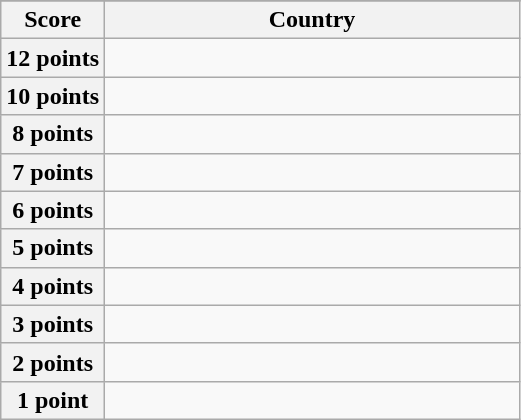<table class="wikitable">
<tr>
</tr>
<tr>
<th scope="col" width="20%">Score</th>
<th scope="col">Country</th>
</tr>
<tr>
<th scope="row">12 points</th>
<td></td>
</tr>
<tr>
<th scope="row">10 points</th>
<td></td>
</tr>
<tr>
<th scope="row">8 points</th>
<td></td>
</tr>
<tr>
<th scope="row">7 points</th>
<td></td>
</tr>
<tr>
<th scope="row">6 points</th>
<td></td>
</tr>
<tr>
<th scope="row">5 points</th>
<td></td>
</tr>
<tr>
<th scope="row">4 points</th>
<td></td>
</tr>
<tr>
<th scope="row">3 points</th>
<td></td>
</tr>
<tr>
<th scope="row">2 points</th>
<td></td>
</tr>
<tr>
<th scope="row">1 point</th>
<td></td>
</tr>
</table>
